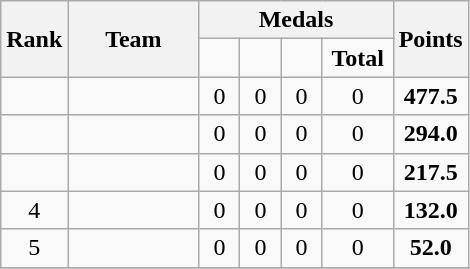<table class="wikitable">
<tr>
<th rowspan=2>Rank</th>
<th width=80px rowspan=2>Team</th>
<th colspan=4>Medals</th>
<th rowspan=2>Points</th>
</tr>
<tr>
<td width=20px align=center></td>
<td width=20px align=center></td>
<td width=20px align=center></td>
<td width=40px align=center><strong>Total</strong></td>
</tr>
<tr>
<td align=center></td>
<td></td>
<td align=center>0</td>
<td align=center>0</td>
<td align=center>0</td>
<td align=center>0</td>
<td align=center><strong>477.5</strong></td>
</tr>
<tr>
<td align=center></td>
<td></td>
<td align=center>0</td>
<td align=center>0</td>
<td align=center>0</td>
<td align=center>0</td>
<td align=center><strong>294.0</strong></td>
</tr>
<tr>
<td align=center></td>
<td></td>
<td align=center>0</td>
<td align=center>0</td>
<td align=center>0</td>
<td align=center>0</td>
<td align=center><strong>217.5</strong></td>
</tr>
<tr>
<td align=center>4</td>
<td></td>
<td align=center>0</td>
<td align=center>0</td>
<td align=center>0</td>
<td align=center>0</td>
<td align=center><strong>132.0</strong></td>
</tr>
<tr>
<td align=center>5</td>
<td></td>
<td align=center>0</td>
<td align=center>0</td>
<td align=center>0</td>
<td align=center>0</td>
<td align=center><strong>52.0</strong></td>
</tr>
<tr>
</tr>
</table>
